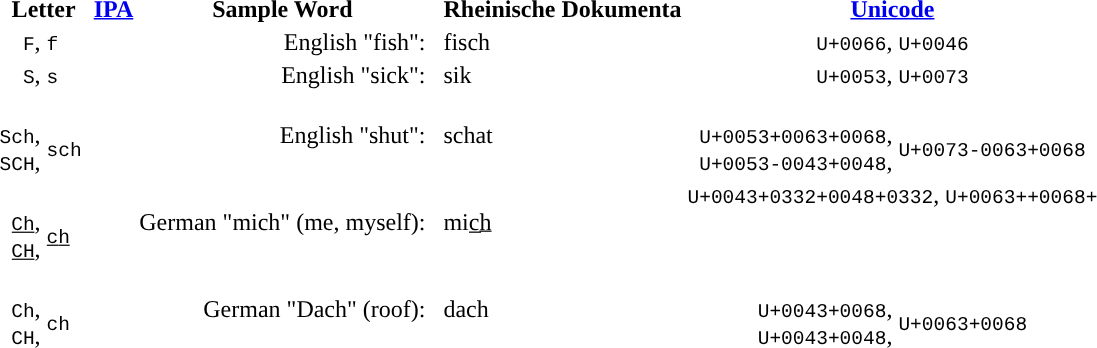<table>
<tr>
<th>Letter</th>
<th><a href='#'>IPA</a></th>
<th>Sample Word</th>
<th> </th>
<th>Rheinische Dokumenta</th>
<th><a href='#'>Unicode</a></th>
</tr>
<tr>
<td align="center" style="vertical-align:top"><code>F</code>, <code>f</code> </td>
<td align="center" style="vertical-align:top"></td>
<td align="right">English "fish":</td>
<td></td>
<td align="left">fisch </td>
<td align="center" style="vertical-align:top"><code>U+0066</code>, <code>U+0046</code></td>
</tr>
<tr>
<td align="center" style="vertical-align:top"><code>S</code>, <code>s</code> </td>
<td align="center" style="vertical-align:top"></td>
<td align="right">English "sick":</td>
<td></td>
<td align="left">sik </td>
<td align="center" style="vertical-align:top"><code>U+0053</code>, <code>U+0073</code></td>
</tr>
<tr>
<td align="center" style="vertical-align:top"><br><table border="0" cellpadding="0" cellspacing="0" align="center">
<tr>
<td align="right"><code>Sch</code>, </td>
<td rowspan="2" valign="middle" align="left"><code>sch</code> </td>
</tr>
<tr>
<td align="right"><code>SCH</code>, </td>
</tr>
</table>
</td>
<td align="center" style="vertical-align:middle"></td>
<td align="right">English "shut":</td>
<td></td>
<td align="left">schat </td>
<td align="center" style="vertical-align:top"><br><table border="0" cellpadding="0" cellspacing="0" align="center">
<tr>
<td align="right"><code>U+0053+0063+0068</code>,</td>
<td rowspan="2" valign="middle" align="left"> <code>U+0073-0063+0068</code></td>
</tr>
<tr>
<td align="right"><code>U+0053-0043+0048</code>,</td>
</tr>
</table>
</td>
</tr>
<tr>
<td align="center" style="vertical-align:top"><br><table border="0" cellpadding="0" cellspacing="0" align="center">
<tr>
<td align="right"><code>C̲h̲</code>, </td>
<td rowspan="2" valign="middle" align="left"><code>c̲h̲</code> </td>
</tr>
<tr>
<td align="right"><code>C̲H̲</code>, </td>
</tr>
</table>
</td>
<td align="center" style="vertical-align:middle"></td>
<td align="right">German "mich" (me, myself):</td>
<td></td>
<td align="left">mic̲h̲ </td>
<td align="center" style="vertical-align:top"><code>U+0043+0332+0048+0332</code>, <code>U+0063++0068+</code></td>
</tr>
<tr>
<td align="center" style="vertical-align:top"><br><table border="0" cellpadding="0" cellspacing="0" align="center">
<tr>
<td align="right"><code>Ch</code>, </td>
<td rowspan="2" valign="middle" align="left"><code>ch</code> </td>
</tr>
<tr>
<td align="right"><code>CH</code>, </td>
</tr>
</table>
</td>
<td align="center" style="vertical-align:top"></td>
<td align="right">German "Dach" (roof):</td>
<td></td>
<td align="left">dach </td>
<td align="center" style="vertical-align:top"><br><table border="0" cellpadding="0" cellspacing="0" align="center">
<tr>
<td align="right"><code>U+0043+0068</code>,</td>
<td rowspan="2" valign="middle" align="left"> <code>U+0063+0068</code></td>
</tr>
<tr>
<td align="right"><code>U+0043+0048</code>,</td>
</tr>
</table>
</td>
</tr>
</table>
